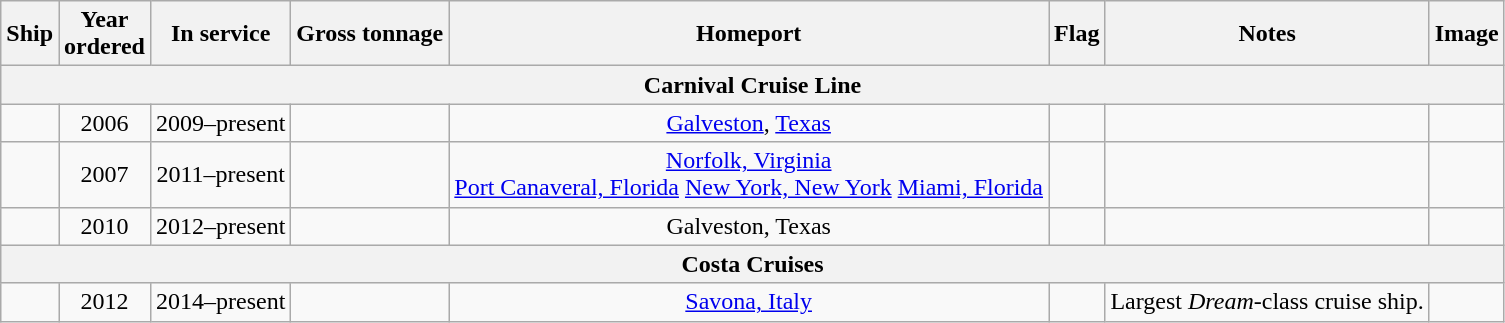<table class="wikitable sortable">
<tr>
<th>Ship</th>
<th>Year<br>ordered</th>
<th>In service</th>
<th>Gross tonnage</th>
<th>Homeport</th>
<th>Flag</th>
<th>Notes</th>
<th>Image</th>
</tr>
<tr>
<th colspan="8">Carnival Cruise Line</th>
</tr>
<tr>
<td></td>
<td style="text-align:Center;">2006</td>
<td style="text-align:Center;">2009–present</td>
<td style="text-align:Center;"></td>
<td style="text-align:Center;"><a href='#'>Galveston</a>, <a href='#'>Texas</a></td>
<td style="text-align:Center;"></td>
<td align="Left"></td>
<td></td>
</tr>
<tr>
<td></td>
<td style="text-align:Center;">2007</td>
<td style="text-align:Center;">2011–present</td>
<td style="text-align:Center;"></td>
<td style="text-align:Center;"><a href='#'>Norfolk, Virginia</a><br><a href='#'>Port Canaveral, Florida</a>
<a href='#'>New York, New York</a>
<a href='#'>Miami, Florida</a></td>
<td style="text-align:Center;"></td>
<td align="Left"></td>
<td></td>
</tr>
<tr>
<td></td>
<td style="text-align:Center;">2010</td>
<td style="text-align:Center;">2012–present</td>
<td style="text-align:Center;"></td>
<td style="text-align:Center;">Galveston, Texas</td>
<td style="text-align:Center;"></td>
<td align="Left"></td>
<td></td>
</tr>
<tr>
<th colspan="8">Costa Cruises</th>
</tr>
<tr>
<td></td>
<td style="text-align:Center;">2012</td>
<td style="text-align:Center;">2014–present</td>
<td style="text-align:Center;"></td>
<td style="text-align:Center;"><a href='#'>Savona, Italy</a></td>
<td style="text-align:Center;"></td>
<td style="text-align:Center;">Largest <em>Dream</em>-class cruise ship.</td>
<td></td>
</tr>
</table>
